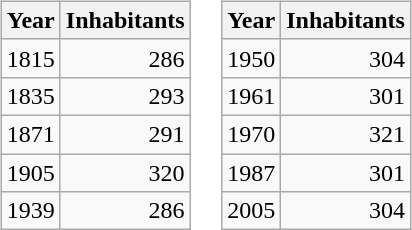<table border="0">
<tr>
<td valign="top"><br><table class="wikitable">
<tr>
<th>Year</th>
<th>Inhabitants</th>
</tr>
<tr>
<td>1815</td>
<td align="right">286</td>
</tr>
<tr>
<td>1835</td>
<td align="right">293</td>
</tr>
<tr>
<td>1871</td>
<td align="right">291</td>
</tr>
<tr>
<td>1905</td>
<td align="right">320</td>
</tr>
<tr>
<td>1939</td>
<td align="right">286</td>
</tr>
</table>
</td>
<td valign="top"><br><table class="wikitable">
<tr>
<th>Year</th>
<th>Inhabitants</th>
</tr>
<tr>
<td>1950</td>
<td align="right">304</td>
</tr>
<tr>
<td>1961</td>
<td align="right">301</td>
</tr>
<tr>
<td>1970</td>
<td align="right">321</td>
</tr>
<tr>
<td>1987</td>
<td align="right">301</td>
</tr>
<tr>
<td>2005</td>
<td align="right">304</td>
</tr>
</table>
</td>
</tr>
</table>
